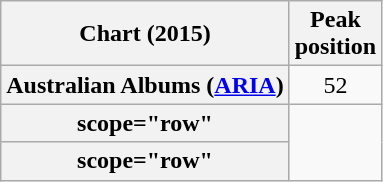<table class="wikitable sortable plainrowheaders.">
<tr>
<th>Chart (2015)</th>
<th>Peak<br>position</th>
</tr>
<tr>
<th scope="row">Australian Albums (<a href='#'>ARIA</a>)</th>
<td align="center">52</td>
</tr>
<tr>
<th>scope="row" </th>
</tr>
<tr>
<th>scope="row" </th>
</tr>
</table>
